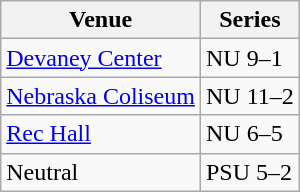<table class=wikitable>
<tr>
<th>Venue</th>
<th>Series</th>
</tr>
<tr>
<td><a href='#'>Devaney Center</a></td>
<td>NU 9–1</td>
</tr>
<tr>
<td><a href='#'>Nebraska Coliseum</a></td>
<td>NU 11–2</td>
</tr>
<tr>
<td><a href='#'>Rec Hall</a></td>
<td>NU 6–5</td>
</tr>
<tr>
<td>Neutral</td>
<td>PSU 5–2</td>
</tr>
</table>
